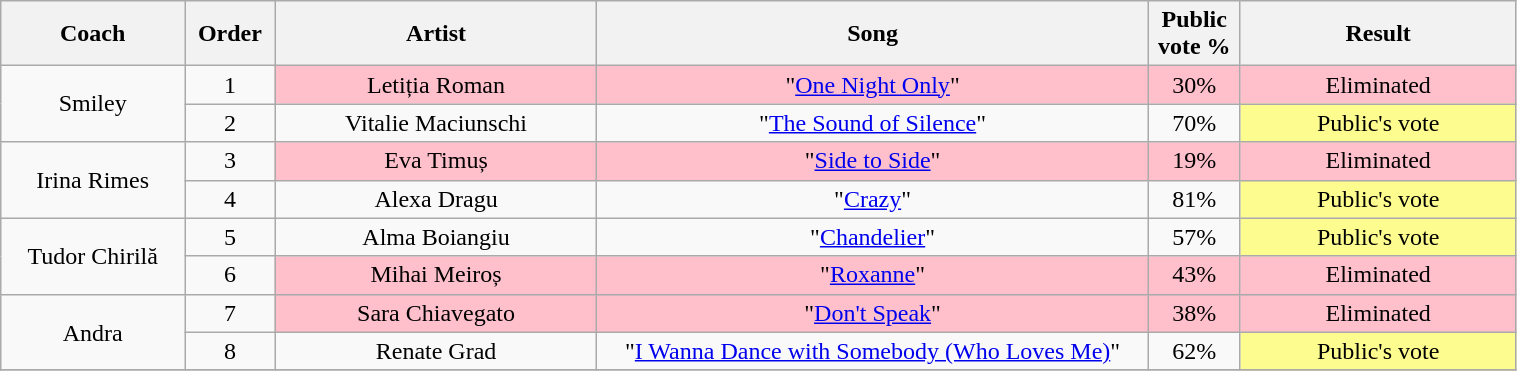<table class="wikitable" style="text-align: center; width:80%;">
<tr>
<th style="width:08%;">Coach</th>
<th style="width:02%;">Order</th>
<th style="width:14%;">Artist</th>
<th style="width:24%;">Song</th>
<th style="width:02%;">Public vote %</th>
<th style="width:12%;">Result</th>
</tr>
<tr>
<td rowspan="2">Smiley</td>
<td>1</td>
<td style="background:pink;">Letiția Roman</td>
<td style="background:pink;">"<a href='#'>One Night Only</a>"</td>
<td style="background:pink;">30%</td>
<td style="background:pink;">Eliminated</td>
</tr>
<tr>
<td>2</td>
<td>Vitalie Maciunschi</td>
<td>"<a href='#'>The Sound of Silence</a>"</td>
<td>70%</td>
<td style="background:#fdfc8f;">Public's vote</td>
</tr>
<tr>
<td rowspan="2">Irina Rimes</td>
<td>3</td>
<td style="background:pink;">Eva Timuș</td>
<td style="background:pink;">"<a href='#'>Side to Side</a>"</td>
<td style="background:pink;">19%</td>
<td style="background:pink;">Eliminated</td>
</tr>
<tr>
<td>4</td>
<td>Alexa Dragu</td>
<td>"<a href='#'>Crazy</a>"</td>
<td>81%</td>
<td style="background:#fdfc8f;">Public's vote</td>
</tr>
<tr>
<td rowspan="2">Tudor Chirilă</td>
<td>5</td>
<td>Alma Boiangiu</td>
<td>"<a href='#'>Chandelier</a>"</td>
<td>57%</td>
<td style="background:#fdfc8f;">Public's vote</td>
</tr>
<tr>
<td>6</td>
<td style="background:pink;">Mihai Meiroș</td>
<td style="background:pink;">"<a href='#'>Roxanne</a>"</td>
<td style="background:pink;">43%</td>
<td style="background:pink;">Eliminated</td>
</tr>
<tr>
<td rowspan="2">Andra</td>
<td>7</td>
<td style="background:pink;">Sara Chiavegato</td>
<td style="background:pink;">"<a href='#'>Don't Speak</a>"</td>
<td style="background:pink;">38%</td>
<td style="background:pink;">Eliminated</td>
</tr>
<tr>
<td>8</td>
<td>Renate Grad</td>
<td>"<a href='#'>I Wanna Dance with Somebody (Who Loves Me)</a>"</td>
<td>62%</td>
<td style="background:#fdfc8f;">Public's vote</td>
</tr>
<tr>
</tr>
</table>
